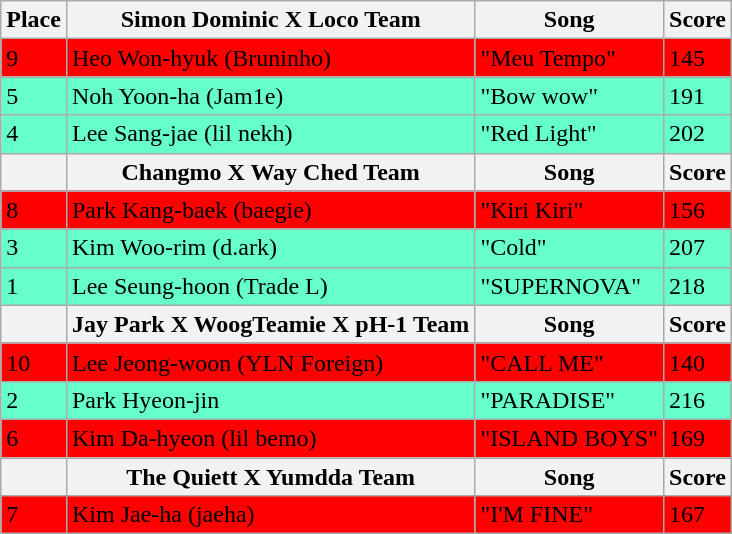<table class="wikitable">
<tr>
<th>Place</th>
<th>Simon Dominic X Loco Team</th>
<th>Song</th>
<th>Score</th>
</tr>
<tr>
<td style="background:red">9</td>
<td style="background:red">Heo Won-hyuk (Bruninho)</td>
<td style="background:red">"Meu Tempo"</td>
<td style="background:red">145</td>
</tr>
<tr>
<td style="background:#66FFCC">5</td>
<td style="background:#66FFCC">Noh Yoon-ha (Jam1e)</td>
<td style="background:#66FFCC">"Bow wow"</td>
<td style="background:#66FFCC">191</td>
</tr>
<tr>
<td style="background:#66FFCC">4</td>
<td style="background:#66FFCC">Lee Sang-jae (lil nekh)</td>
<td style="background:#66FFCC">"Red Light"</td>
<td style="background:#66FFCC">202</td>
</tr>
<tr>
<th></th>
<th>Changmo X Way Ched Team</th>
<th>Song</th>
<th>Score</th>
</tr>
<tr>
<td style="background:red">8</td>
<td style="background:red">Park Kang-baek (baegie)</td>
<td style="background:red">"Kiri Kiri"</td>
<td style="background:red">156</td>
</tr>
<tr>
<td style="background:#66FFCC">3</td>
<td style="background:#66FFCC">Kim Woo-rim (d.ark)</td>
<td style="background:#66FFCC">"Cold"</td>
<td style="background:#66FFCC">207</td>
</tr>
<tr>
<td style="background:#66FFCC">1</td>
<td style="background:#66FFCC">Lee Seung-hoon (Trade L)</td>
<td style="background:#66FFCC">"SUPERNOVA"</td>
<td style="background:#66FFCC">218</td>
</tr>
<tr>
<th></th>
<th>Jay Park X WoogTeamie X pH-1 Team</th>
<th>Song</th>
<th>Score</th>
</tr>
<tr>
<td style="background:red">10</td>
<td style="background:red">Lee Jeong-woon (YLN Foreign)</td>
<td style="background:red">"CALL ME"</td>
<td style="background:red">140</td>
</tr>
<tr>
<td style="background:#66FFCC">2</td>
<td style="background:#66FFCC">Park Hyeon-jin</td>
<td style="background:#66FFCC">"PARADISE"</td>
<td style="background:#66FFCC">216</td>
</tr>
<tr>
<td style="background:red">6</td>
<td style="background:red">Kim Da-hyeon (lil bemo)</td>
<td style="background:red">"ISLAND BOYS"</td>
<td style="background:red">169</td>
</tr>
<tr>
<th></th>
<th>The Quiett X Yumdda Team</th>
<th>Song</th>
<th>Score</th>
</tr>
<tr>
<td style="background:red">7</td>
<td style="background:red">Kim Jae-ha (jaeha)</td>
<td style="background:red">"I'M FINE"</td>
<td style="background:red">167</td>
</tr>
</table>
